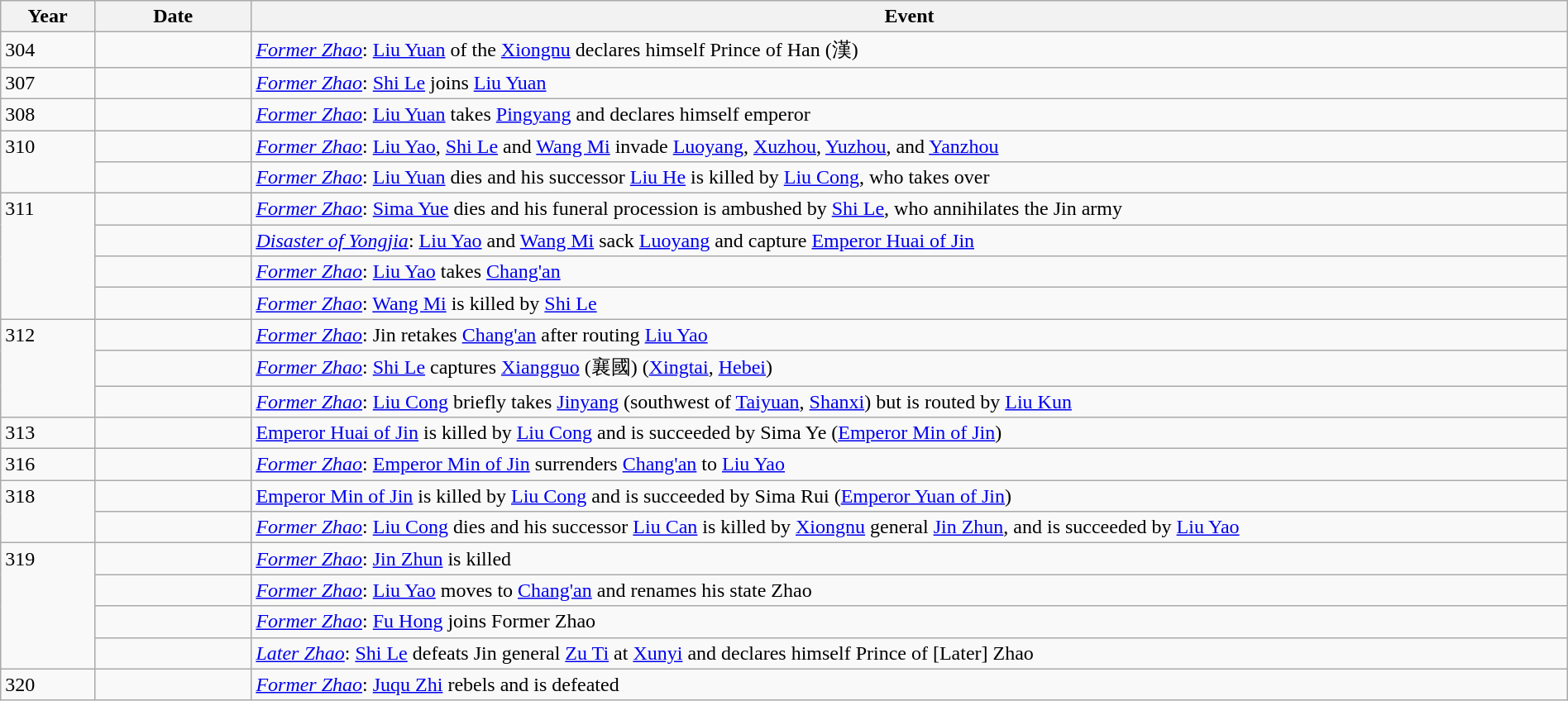<table class="wikitable" width="100%">
<tr>
<th style="width:6%">Year</th>
<th style="width:10%">Date</th>
<th>Event</th>
</tr>
<tr>
<td>304</td>
<td></td>
<td><em><a href='#'>Former Zhao</a></em>: <a href='#'>Liu Yuan</a> of the <a href='#'>Xiongnu</a> declares himself Prince of Han (漢)</td>
</tr>
<tr>
<td>307</td>
<td></td>
<td><em><a href='#'>Former Zhao</a></em>: <a href='#'>Shi Le</a> joins <a href='#'>Liu Yuan</a></td>
</tr>
<tr>
<td>308</td>
<td></td>
<td><em><a href='#'>Former Zhao</a></em>: <a href='#'>Liu Yuan</a> takes <a href='#'>Pingyang</a> and declares himself emperor</td>
</tr>
<tr>
<td rowspan="2" style="vertical-align:top;">310</td>
<td></td>
<td><em><a href='#'>Former Zhao</a></em>: <a href='#'>Liu Yao</a>, <a href='#'>Shi Le</a> and <a href='#'>Wang Mi</a> invade <a href='#'>Luoyang</a>, <a href='#'>Xuzhou</a>, <a href='#'>Yuzhou</a>, and <a href='#'>Yanzhou</a></td>
</tr>
<tr>
<td></td>
<td><em><a href='#'>Former Zhao</a></em>: <a href='#'>Liu Yuan</a> dies and his successor <a href='#'>Liu He</a> is killed by <a href='#'>Liu Cong</a>, who takes over</td>
</tr>
<tr>
<td rowspan="4" style="vertical-align:top;">311</td>
<td></td>
<td><em><a href='#'>Former Zhao</a></em>: <a href='#'>Sima Yue</a> dies and his funeral procession is ambushed by <a href='#'>Shi Le</a>, who annihilates the Jin army</td>
</tr>
<tr>
<td></td>
<td><em><a href='#'>Disaster of Yongjia</a></em>: <a href='#'>Liu Yao</a> and <a href='#'>Wang Mi</a> sack <a href='#'>Luoyang</a> and capture <a href='#'>Emperor Huai of Jin</a></td>
</tr>
<tr>
<td></td>
<td><em><a href='#'>Former Zhao</a></em>: <a href='#'>Liu Yao</a> takes <a href='#'>Chang'an</a></td>
</tr>
<tr>
<td></td>
<td><em><a href='#'>Former Zhao</a></em>: <a href='#'>Wang Mi</a> is killed by <a href='#'>Shi Le</a></td>
</tr>
<tr>
<td rowspan="3" style="vertical-align:top;">312</td>
<td></td>
<td><em><a href='#'>Former Zhao</a></em>: Jin retakes <a href='#'>Chang'an</a> after routing <a href='#'>Liu Yao</a></td>
</tr>
<tr>
<td></td>
<td><em><a href='#'>Former Zhao</a></em>: <a href='#'>Shi Le</a> captures <a href='#'>Xiangguo</a> (襄國) (<a href='#'>Xingtai</a>, <a href='#'>Hebei</a>)</td>
</tr>
<tr>
<td></td>
<td><em><a href='#'>Former Zhao</a></em>: <a href='#'>Liu Cong</a> briefly takes <a href='#'>Jinyang</a> (southwest of <a href='#'>Taiyuan</a>, <a href='#'>Shanxi</a>) but is routed by <a href='#'>Liu Kun</a></td>
</tr>
<tr>
<td>313</td>
<td></td>
<td><a href='#'>Emperor Huai of Jin</a> is killed by <a href='#'>Liu Cong</a> and is succeeded by Sima Ye (<a href='#'>Emperor Min of Jin</a>)</td>
</tr>
<tr>
<td>316</td>
<td></td>
<td><em><a href='#'>Former Zhao</a></em>: <a href='#'>Emperor Min of Jin</a> surrenders <a href='#'>Chang'an</a> to <a href='#'>Liu Yao</a></td>
</tr>
<tr>
<td rowspan="2" style="vertical-align:top;">318</td>
<td></td>
<td><a href='#'>Emperor Min of Jin</a> is killed by <a href='#'>Liu Cong</a> and is succeeded by Sima Rui (<a href='#'>Emperor Yuan of Jin</a>)</td>
</tr>
<tr>
<td></td>
<td><em><a href='#'>Former Zhao</a></em>: <a href='#'>Liu Cong</a> dies and his successor <a href='#'>Liu Can</a> is killed by <a href='#'>Xiongnu</a> general <a href='#'>Jin Zhun</a>, and is succeeded by <a href='#'>Liu Yao</a></td>
</tr>
<tr>
<td rowspan="4" style="vertical-align:top;">319</td>
<td></td>
<td><em><a href='#'>Former Zhao</a></em>: <a href='#'>Jin Zhun</a> is killed</td>
</tr>
<tr>
<td></td>
<td><em><a href='#'>Former Zhao</a></em>: <a href='#'>Liu Yao</a> moves to <a href='#'>Chang'an</a> and renames his state Zhao</td>
</tr>
<tr>
<td></td>
<td><em><a href='#'>Former Zhao</a></em>: <a href='#'>Fu Hong</a> joins Former Zhao</td>
</tr>
<tr>
<td></td>
<td><em><a href='#'>Later Zhao</a></em>: <a href='#'>Shi Le</a> defeats Jin general <a href='#'>Zu Ti</a> at <a href='#'>Xunyi</a> and declares himself Prince of [Later] Zhao</td>
</tr>
<tr>
<td>320</td>
<td></td>
<td><em><a href='#'>Former Zhao</a></em>: <a href='#'>Juqu Zhi</a> rebels and is defeated</td>
</tr>
</table>
